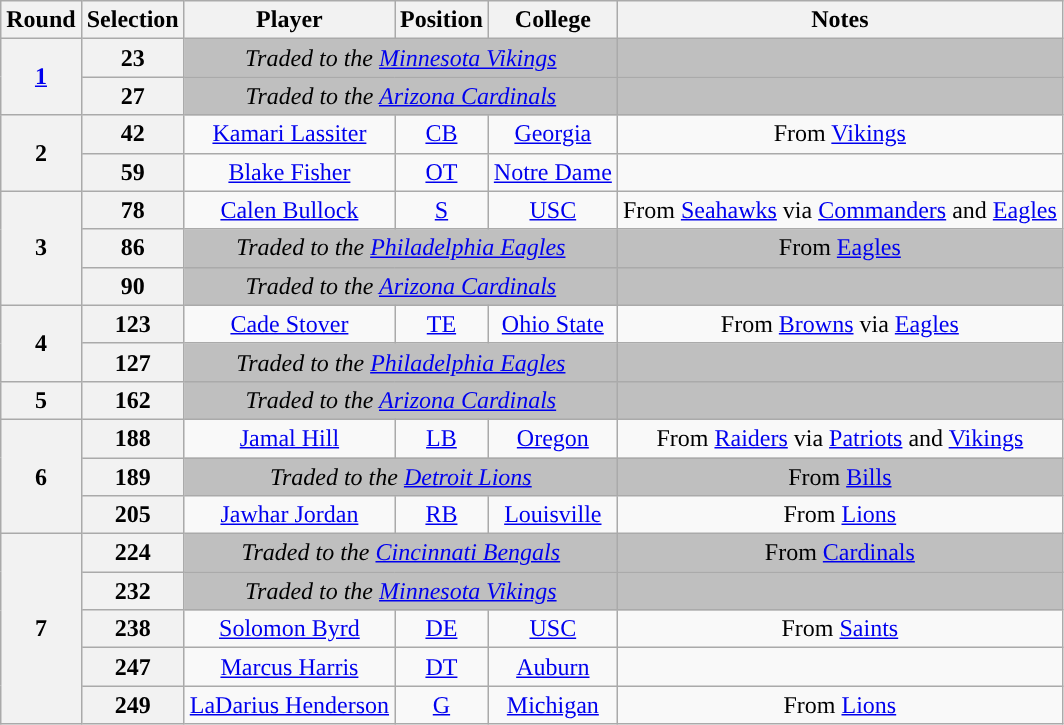<table class="wikitable" style="text-align:center">
<tr>
<th>Round</th>
<th>Selection</th>
<th>Player</th>
<th>Position</th>
<th>College</th>
<th>Notes</th>
</tr>
<tr>
<th rowspan="2"><a href='#'>1</a></th>
<th>23</th>
<td colspan="3" style="background:#BFBFBF"><em>Traded to the <a href='#'>Minnesota Vikings</a></em></td>
<td style="background:#BFBFBF"></td>
</tr>
<tr>
<th>27</th>
<td colspan="3" style="background:#BFBFBF"><em>Traded to the <a href='#'>Arizona Cardinals</a></em></td>
<td style="background:#BFBFBF"></td>
</tr>
<tr>
<th rowspan="2">2</th>
<th>42</th>
<td><a href='#'>Kamari Lassiter</a></td>
<td><a href='#'>CB</a></td>
<td><a href='#'>Georgia</a></td>
<td>From <a href='#'>Vikings</a></td>
</tr>
<tr>
<th>59</th>
<td><a href='#'>Blake Fisher</a></td>
<td><a href='#'>OT</a></td>
<td><a href='#'>Notre Dame</a></td>
<td></td>
</tr>
<tr>
<th rowspan="3">3</th>
<th>78</th>
<td><a href='#'>Calen Bullock</a></td>
<td><a href='#'>S</a></td>
<td><a href='#'>USC</a></td>
<td>From <a href='#'>Seahawks</a> via <a href='#'>Commanders</a> and <a href='#'>Eagles</a></td>
</tr>
<tr>
<th>86</th>
<td colspan="3" style="background:#BFBFBF"><em>Traded to the <a href='#'>Philadelphia Eagles</a></em></td>
<td style="background:#BFBFBF">From <a href='#'>Eagles</a></td>
</tr>
<tr>
<th>90</th>
<td colspan="3" style="background:#BFBFBF"><em>Traded to the <a href='#'>Arizona Cardinals</a></em></td>
<td style="background:#BFBFBF"></td>
</tr>
<tr>
<th rowspan="2">4</th>
<th>123</th>
<td><a href='#'>Cade Stover</a></td>
<td><a href='#'>TE</a></td>
<td><a href='#'>Ohio State</a></td>
<td>From <a href='#'>Browns</a> via <a href='#'>Eagles</a></td>
</tr>
<tr>
<th>127</th>
<td colspan="3" style="background:#BFBFBF"><em>Traded to the <a href='#'>Philadelphia Eagles</a></em></td>
<td style="background:#BFBFBF"></td>
</tr>
<tr>
<th>5</th>
<th>162</th>
<td colspan="3" style="background:#BFBFBF"><em>Traded to the <a href='#'>Arizona Cardinals</a></em></td>
<td style="background:#BFBFBF"></td>
</tr>
<tr>
<th rowspan="3">6</th>
<th>188</th>
<td><a href='#'>Jamal Hill</a></td>
<td><a href='#'>LB</a></td>
<td><a href='#'>Oregon</a></td>
<td>From <a href='#'>Raiders</a> via <a href='#'>Patriots</a> and <a href='#'>Vikings</a></td>
</tr>
<tr>
<th>189</th>
<td colspan="3" style="background:#BFBFBF"><em>Traded to the <a href='#'>Detroit Lions</a></em></td>
<td style="background:#BFBFBF">From <a href='#'>Bills</a></td>
</tr>
<tr>
<th>205</th>
<td><a href='#'>Jawhar Jordan</a></td>
<td><a href='#'>RB</a></td>
<td><a href='#'>Louisville</a></td>
<td>From <a href='#'>Lions</a></td>
</tr>
<tr>
<th rowspan="5">7</th>
<th>224</th>
<td colspan="3" style="background:#BFBFBF"><em>Traded to the <a href='#'>Cincinnati Bengals</a></em></td>
<td style="background:#BFBFBF">From <a href='#'>Cardinals</a></td>
</tr>
<tr>
<th>232</th>
<td colspan="3" style="background:#BFBFBF"><em>Traded to the <a href='#'>Minnesota Vikings</a></em></td>
<td style="background:#BFBFBF"></td>
</tr>
<tr>
<th>238</th>
<td><a href='#'>Solomon Byrd</a></td>
<td><a href='#'>DE</a></td>
<td><a href='#'>USC</a></td>
<td>From <a href='#'>Saints</a></td>
</tr>
<tr>
<th>247</th>
<td><a href='#'>Marcus Harris</a></td>
<td><a href='#'>DT</a></td>
<td><a href='#'>Auburn</a></td>
<td></td>
</tr>
<tr>
<th>249</th>
<td><a href='#'>LaDarius Henderson</a></td>
<td><a href='#'>G</a></td>
<td><a href='#'>Michigan</a></td>
<td>From <a href='#'>Lions</a></td>
</tr>
</table>
